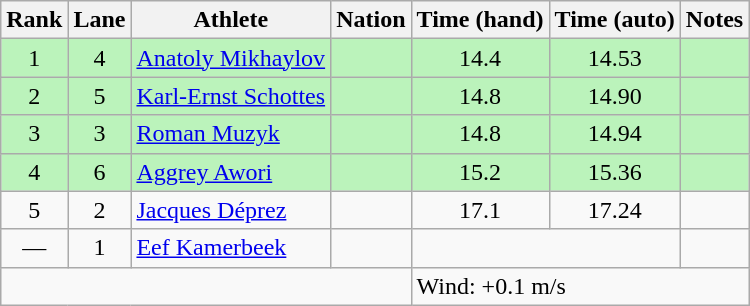<table class="wikitable sortable" style="text-align:center">
<tr>
<th>Rank</th>
<th>Lane</th>
<th>Athlete</th>
<th>Nation</th>
<th>Time (hand)</th>
<th>Time (auto)</th>
<th>Notes</th>
</tr>
<tr bgcolor=bbf3bb>
<td>1</td>
<td>4</td>
<td align=left><a href='#'>Anatoly Mikhaylov</a></td>
<td align=left></td>
<td>14.4</td>
<td>14.53</td>
<td></td>
</tr>
<tr bgcolor=bbf3bb>
<td>2</td>
<td>5</td>
<td align=left><a href='#'>Karl-Ernst Schottes</a></td>
<td align=left></td>
<td>14.8</td>
<td>14.90</td>
<td></td>
</tr>
<tr bgcolor=bbf3bb>
<td>3</td>
<td>3</td>
<td align=left><a href='#'>Roman Muzyk</a></td>
<td align=left></td>
<td>14.8</td>
<td>14.94</td>
<td></td>
</tr>
<tr bgcolor=bbf3bb>
<td>4</td>
<td>6</td>
<td align=left><a href='#'>Aggrey Awori</a></td>
<td align=left></td>
<td>15.2</td>
<td>15.36</td>
<td></td>
</tr>
<tr>
<td>5</td>
<td>2</td>
<td align=left><a href='#'>Jacques Déprez</a></td>
<td align=left></td>
<td>17.1</td>
<td>17.24</td>
<td></td>
</tr>
<tr>
<td data-sort-value=6>—</td>
<td>1</td>
<td align=left><a href='#'>Eef Kamerbeek</a></td>
<td align=left></td>
<td colspan=2></td>
<td></td>
</tr>
<tr class="sortbottom">
<td colspan=4></td>
<td colspan="3" style="text-align:left;">Wind: +0.1 m/s</td>
</tr>
</table>
